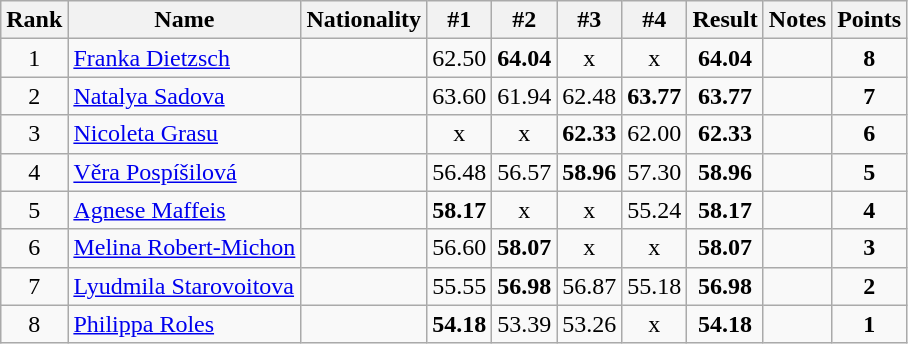<table class="wikitable sortable" style="text-align:center">
<tr>
<th>Rank</th>
<th>Name</th>
<th>Nationality</th>
<th>#1</th>
<th>#2</th>
<th>#3</th>
<th>#4</th>
<th>Result</th>
<th>Notes</th>
<th>Points</th>
</tr>
<tr>
<td>1</td>
<td align=left><a href='#'>Franka Dietzsch</a></td>
<td align=left></td>
<td>62.50</td>
<td><strong>64.04</strong></td>
<td>x</td>
<td>x</td>
<td><strong>64.04</strong></td>
<td></td>
<td><strong>8</strong></td>
</tr>
<tr>
<td>2</td>
<td align=left><a href='#'>Natalya Sadova</a></td>
<td align=left></td>
<td>63.60</td>
<td>61.94</td>
<td>62.48</td>
<td><strong>63.77</strong></td>
<td><strong>63.77</strong></td>
<td></td>
<td><strong>7</strong></td>
</tr>
<tr>
<td>3</td>
<td align=left><a href='#'>Nicoleta Grasu</a></td>
<td align=left></td>
<td>x</td>
<td>x</td>
<td><strong>62.33</strong></td>
<td>62.00</td>
<td><strong>62.33</strong></td>
<td></td>
<td><strong>6</strong></td>
</tr>
<tr>
<td>4</td>
<td align=left><a href='#'>Věra Pospíšilová</a></td>
<td align=left></td>
<td>56.48</td>
<td>56.57</td>
<td><strong>58.96</strong></td>
<td>57.30</td>
<td><strong>58.96</strong></td>
<td></td>
<td><strong>5</strong></td>
</tr>
<tr>
<td>5</td>
<td align=left><a href='#'>Agnese Maffeis</a></td>
<td align=left></td>
<td><strong>58.17</strong></td>
<td>x</td>
<td>x</td>
<td>55.24</td>
<td><strong>58.17</strong></td>
<td></td>
<td><strong>4</strong></td>
</tr>
<tr>
<td>6</td>
<td align=left><a href='#'>Melina Robert-Michon</a></td>
<td align=left></td>
<td>56.60</td>
<td><strong>58.07</strong></td>
<td>x</td>
<td>x</td>
<td><strong>58.07</strong></td>
<td></td>
<td><strong>3</strong></td>
</tr>
<tr>
<td>7</td>
<td align=left><a href='#'>Lyudmila Starovoitova</a></td>
<td align=left></td>
<td>55.55</td>
<td><strong>56.98</strong></td>
<td>56.87</td>
<td>55.18</td>
<td><strong>56.98</strong></td>
<td></td>
<td><strong>2</strong></td>
</tr>
<tr>
<td>8</td>
<td align=left><a href='#'>Philippa Roles</a></td>
<td align=left></td>
<td><strong>54.18</strong></td>
<td>53.39</td>
<td>53.26</td>
<td>x</td>
<td><strong>54.18</strong></td>
<td></td>
<td><strong>1</strong></td>
</tr>
</table>
